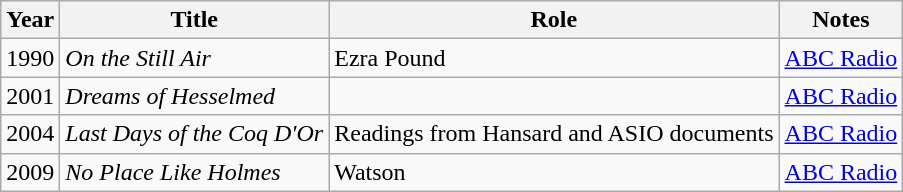<table class=wikitable>
<tr>
<th>Year</th>
<th>Title</th>
<th>Role</th>
<th>Notes</th>
</tr>
<tr>
<td>1990</td>
<td><em>On the Still Air</em></td>
<td>Ezra Pound</td>
<td><a href='#'>ABC Radio</a></td>
</tr>
<tr>
<td>2001</td>
<td><em>Dreams of Hesselmed</em></td>
<td></td>
<td><a href='#'>ABC Radio</a></td>
</tr>
<tr>
<td>2004</td>
<td><em>Last Days of the Coq D'Or</em></td>
<td>Readings from Hansard and ASIO documents</td>
<td><a href='#'>ABC Radio</a></td>
</tr>
<tr>
<td>2009</td>
<td><em>No Place Like Holmes</em></td>
<td>Watson</td>
<td><a href='#'>ABC Radio</a></td>
</tr>
</table>
